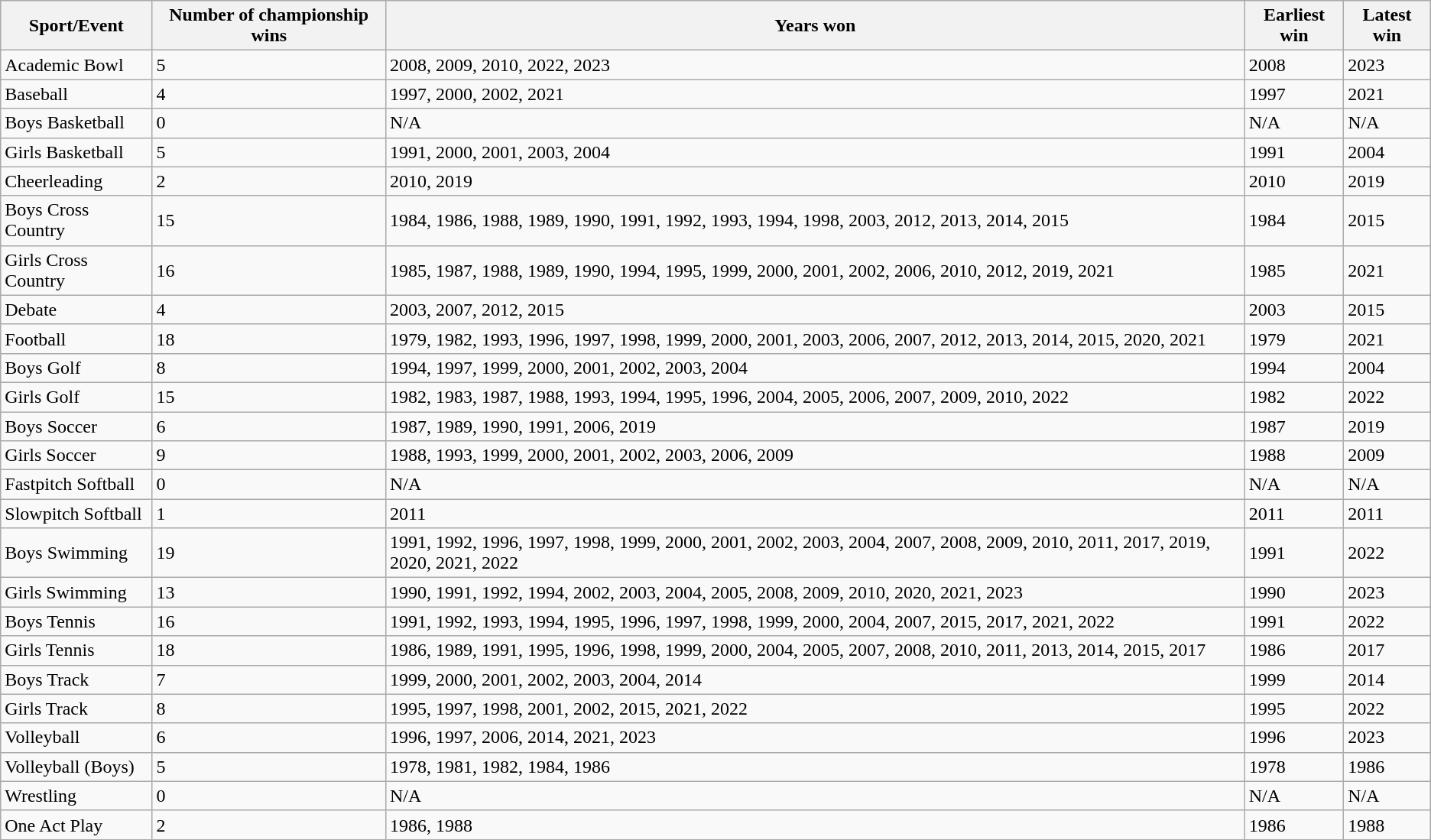<table class="wikitable sortable mw-collapsible">
<tr>
<th>Sport/Event</th>
<th>Number of championship wins</th>
<th>Years won</th>
<th>Earliest win</th>
<th>Latest win</th>
</tr>
<tr>
<td>Academic Bowl</td>
<td>5</td>
<td>2008, 2009, 2010, 2022, 2023</td>
<td>2008</td>
<td>2023</td>
</tr>
<tr>
<td>Baseball</td>
<td>4</td>
<td>1997, 2000, 2002, 2021</td>
<td>1997</td>
<td>2021</td>
</tr>
<tr>
<td>Boys Basketball</td>
<td>0</td>
<td>N/A</td>
<td>N/A</td>
<td>N/A</td>
</tr>
<tr>
<td>Girls Basketball</td>
<td>5</td>
<td>1991, 2000, 2001, 2003, 2004</td>
<td>1991</td>
<td>2004</td>
</tr>
<tr>
<td>Cheerleading</td>
<td>2</td>
<td>2010, 2019</td>
<td>2010</td>
<td>2019</td>
</tr>
<tr>
<td>Boys Cross Country</td>
<td>15</td>
<td>1984, 1986, 1988, 1989, 1990, 1991, 1992, 1993, 1994, 1998, 2003, 2012, 2013, 2014, 2015</td>
<td>1984</td>
<td>2015</td>
</tr>
<tr>
<td>Girls Cross Country</td>
<td>16</td>
<td>1985, 1987, 1988, 1989, 1990, 1994, 1995, 1999, 2000, 2001, 2002, 2006, 2010, 2012, 2019, 2021</td>
<td>1985</td>
<td>2021</td>
</tr>
<tr>
<td>Debate</td>
<td>4</td>
<td>2003, 2007, 2012, 2015</td>
<td>2003</td>
<td>2015</td>
</tr>
<tr>
<td>Football</td>
<td>18</td>
<td>1979, 1982, 1993, 1996, 1997, 1998, 1999, 2000, 2001, 2003, 2006, 2007, 2012, 2013, 2014, 2015, 2020, 2021</td>
<td>1979</td>
<td>2021</td>
</tr>
<tr>
<td>Boys Golf</td>
<td>8</td>
<td>1994, 1997, 1999, 2000, 2001, 2002, 2003, 2004</td>
<td>1994</td>
<td>2004</td>
</tr>
<tr>
<td>Girls Golf</td>
<td>15</td>
<td>1982, 1983, 1987, 1988, 1993, 1994, 1995, 1996, 2004, 2005, 2006, 2007, 2009, 2010, 2022</td>
<td>1982</td>
<td>2022</td>
</tr>
<tr>
<td>Boys Soccer</td>
<td>6</td>
<td>1987, 1989, 1990, 1991, 2006, 2019</td>
<td>1987</td>
<td>2019</td>
</tr>
<tr>
<td>Girls Soccer</td>
<td>9</td>
<td>1988, 1993, 1999, 2000, 2001, 2002, 2003, 2006, 2009</td>
<td>1988</td>
<td>2009</td>
</tr>
<tr>
<td>Fastpitch Softball</td>
<td>0</td>
<td>N/A</td>
<td>N/A</td>
<td>N/A</td>
</tr>
<tr>
<td>Slowpitch Softball</td>
<td>1</td>
<td>2011</td>
<td>2011</td>
<td>2011</td>
</tr>
<tr>
<td>Boys Swimming</td>
<td>19</td>
<td>1991, 1992, 1996, 1997, 1998, 1999, 2000, 2001, 2002, 2003, 2004, 2007, 2008, 2009, 2010, 2011, 2017, 2019, 2020, 2021, 2022</td>
<td>1991</td>
<td>2022</td>
</tr>
<tr>
<td>Girls Swimming</td>
<td>13</td>
<td>1990, 1991, 1992, 1994, 2002, 2003, 2004, 2005, 2008, 2009, 2010, 2020, 2021, 2023</td>
<td>1990</td>
<td>2023</td>
</tr>
<tr>
<td>Boys Tennis</td>
<td>16</td>
<td>1991, 1992, 1993, 1994, 1995, 1996, 1997, 1998, 1999, 2000, 2004, 2007, 2015, 2017, 2021, 2022</td>
<td>1991</td>
<td>2022</td>
</tr>
<tr>
<td>Girls Tennis</td>
<td>18</td>
<td>1986, 1989, 1991, 1995, 1996, 1998, 1999, 2000, 2004, 2005, 2007, 2008, 2010, 2011, 2013, 2014, 2015, 2017</td>
<td>1986</td>
<td>2017</td>
</tr>
<tr>
<td>Boys Track</td>
<td>7</td>
<td>1999, 2000, 2001, 2002, 2003, 2004, 2014</td>
<td>1999</td>
<td>2014</td>
</tr>
<tr>
<td>Girls Track</td>
<td>8</td>
<td>1995, 1997, 1998, 2001, 2002, 2015, 2021, 2022</td>
<td>1995</td>
<td>2022</td>
</tr>
<tr>
<td>Volleyball</td>
<td>6</td>
<td>1996, 1997, 2006, 2014, 2021, 2023</td>
<td>1996</td>
<td>2023</td>
</tr>
<tr>
<td>Volleyball (Boys)</td>
<td>5</td>
<td>1978, 1981, 1982, 1984, 1986</td>
<td>1978</td>
<td>1986</td>
</tr>
<tr>
<td>Wrestling</td>
<td>0</td>
<td>N/A</td>
<td>N/A</td>
<td>N/A</td>
</tr>
<tr>
<td>One Act Play</td>
<td>2</td>
<td>1986, 1988</td>
<td>1986</td>
<td>1988</td>
</tr>
</table>
